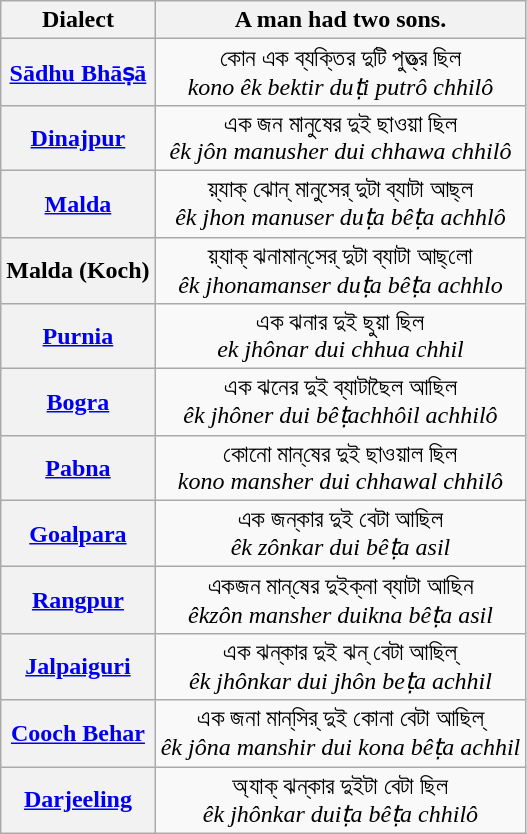<table class="wikitable" style="text-align:center;">
<tr>
<th>Dialect</th>
<th>A man had two sons.</th>
</tr>
<tr>
<th><a href='#'>Sādhu Bhāṣā</a></th>
<td>কোন এক ব্যক্তির দুটি পুত্ত্র ছিল<br><em>kono êk bektir duṭi putrô chhilô</em></td>
</tr>
<tr>
<th><a href='#'>Dinajpur</a></th>
<td>এক জন মানুষের দুই ছাওয়া ছিল<br><em>êk jôn manusher dui chhawa chhilô</em></td>
</tr>
<tr>
<th><a href='#'>Malda</a></th>
<td>য়্যাক্ ঝোন্ মানুসের্ দুটা ব্যাটা আছ্‌ল<br><em>êk jhon manuser duṭa bêṭa achhlô</em></td>
</tr>
<tr>
<th>Malda (Koch)</th>
<td>য়্যাক্ ঝনামান্‌সের্  দুটা ব্যাটা আছ্‌লো<br><em>êk jhonamanser duṭa bêṭa achhlo</em></td>
</tr>
<tr>
<th><a href='#'>Purnia</a></th>
<td>এক ঝনার দুই ছুয়া ছিল<br><em>ek jhônar dui chhua chhil</em></td>
</tr>
<tr>
<th><a href='#'>Bogra</a></th>
<td>এক ঝনের দুই ব্যাটাছৈল আছিল<br><em>êk jhôner dui bêṭachhôil achhilô</em></td>
</tr>
<tr>
<th><a href='#'>Pabna</a></th>
<td>কোনো মান্‌ষের দুই ছাওয়াল ছিল<br><em>kono mansher dui chhawal chhilô</em></td>
</tr>
<tr>
<th><a href='#'>Goalpara</a></th>
<td>এক জন্‌কার দুই বেটা আছিল<br><em>êk zônkar dui bêṭa asil</em></td>
</tr>
<tr>
<th><a href='#'>Rangpur</a></th>
<td>একজন মান্‌ষের দুইক্‌না ব্যাটা আছিন<br><em>êkzôn mansher duikna bêṭa asil</em></td>
</tr>
<tr>
<th><a href='#'>Jalpaiguri</a></th>
<td>এক ঝন্‌কার দুই ঝন্ বেটা আছিল্<br><em>êk jhônkar dui jhôn beṭa achhil</em></td>
</tr>
<tr>
<th><a href='#'>Cooch Behar</a></th>
<td>এক জনা মান্‌সির্ দুই কোনা বেটা আছিল্<br><em>êk jôna manshir dui kona bêṭa achhil</em></td>
</tr>
<tr>
<th><a href='#'>Darjeeling</a></th>
<td>অ্যাক্ ঝন্‌কার দুইটা বেটা ছিল<br><em>êk jhônkar duiṭa bêṭa chhilô</em></td>
</tr>
</table>
